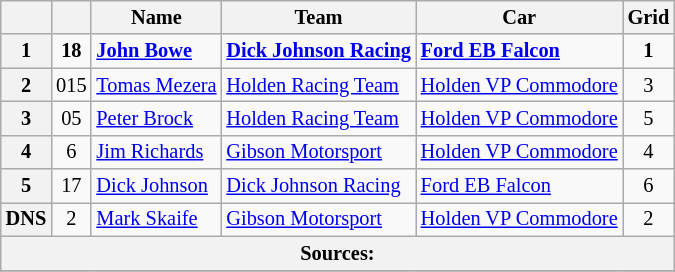<table class="wikitable" style="font-size: 85%">
<tr>
<th></th>
<th></th>
<th>Name</th>
<th>Team</th>
<th>Car</th>
<th>Grid</th>
</tr>
<tr>
<th>1</th>
<td align="center"><strong>18</strong></td>
<td> <strong><a href='#'>John Bowe</a></strong></td>
<td><strong><a href='#'>Dick Johnson Racing</a></strong></td>
<td><strong><a href='#'>Ford EB Falcon</a></strong></td>
<td align="center"><strong>1</strong></td>
</tr>
<tr>
<th>2</th>
<td align="center">015</td>
<td> <a href='#'>Tomas Mezera</a></td>
<td><a href='#'>Holden Racing Team</a></td>
<td><a href='#'>Holden VP Commodore</a></td>
<td align="center">3</td>
</tr>
<tr>
<th>3</th>
<td align="center">05</td>
<td> <a href='#'>Peter Brock</a></td>
<td><a href='#'>Holden Racing Team</a></td>
<td><a href='#'>Holden VP Commodore</a></td>
<td align="center">5</td>
</tr>
<tr>
<th>4</th>
<td align="center">6</td>
<td> <a href='#'>Jim Richards</a></td>
<td><a href='#'>Gibson Motorsport</a></td>
<td><a href='#'>Holden VP Commodore</a></td>
<td align="center">4</td>
</tr>
<tr>
<th>5</th>
<td align="center">17</td>
<td> <a href='#'>Dick Johnson</a></td>
<td><a href='#'>Dick Johnson Racing</a></td>
<td><a href='#'>Ford EB Falcon</a></td>
<td align="center">6</td>
</tr>
<tr>
<th>DNS</th>
<td align="center">2</td>
<td> <a href='#'>Mark Skaife</a></td>
<td><a href='#'>Gibson Motorsport</a></td>
<td><a href='#'>Holden VP Commodore</a></td>
<td align="center">2</td>
</tr>
<tr>
<th colspan="6">Sources:</th>
</tr>
<tr>
</tr>
</table>
